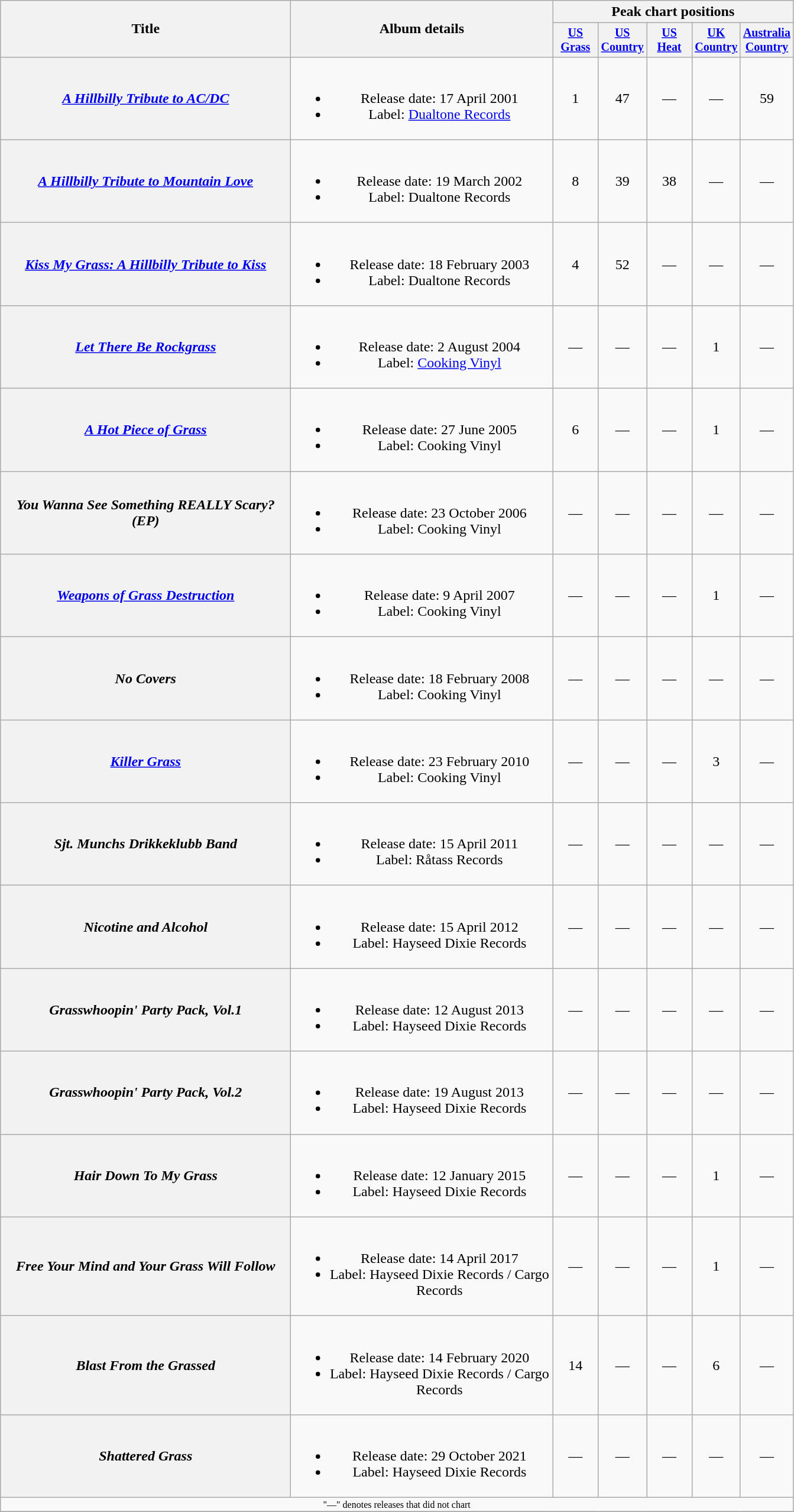<table class="wikitable plainrowheaders" style="text-align:center;">
<tr>
<th rowspan="2" style="width:20em;">Title</th>
<th rowspan="2" style="width:18em;">Album details</th>
<th colspan="5">Peak chart positions</th>
</tr>
<tr style="font-size:smaller;">
<th width="45"><a href='#'>US Grass</a></th>
<th width="45"><a href='#'>US Country</a></th>
<th width="45"><a href='#'>US Heat</a></th>
<th width="45"><a href='#'>UK Country</a></th>
<th width="45"><a href='#'>Australia Country</a><br></th>
</tr>
<tr>
<th scope="row"><em><a href='#'>A Hillbilly Tribute to AC/DC</a></em></th>
<td><br><ul><li>Release date: 17 April 2001</li><li>Label: <a href='#'>Dualtone Records</a></li></ul></td>
<td>1</td>
<td>47</td>
<td>—</td>
<td>—</td>
<td>59</td>
</tr>
<tr>
<th scope="row"><em><a href='#'>A Hillbilly Tribute to Mountain Love</a></em></th>
<td><br><ul><li>Release date: 19 March 2002</li><li>Label: Dualtone Records</li></ul></td>
<td>8</td>
<td>39</td>
<td>38</td>
<td>—</td>
<td>—</td>
</tr>
<tr>
<th scope="row"><em><a href='#'>Kiss My Grass: A Hillbilly Tribute to Kiss</a></em></th>
<td><br><ul><li>Release date: 18 February 2003</li><li>Label: Dualtone Records</li></ul></td>
<td>4</td>
<td>52</td>
<td>—</td>
<td>—</td>
<td>—</td>
</tr>
<tr>
<th scope="row"><em><a href='#'>Let There Be Rockgrass</a></em></th>
<td><br><ul><li>Release date: 2 August 2004</li><li>Label: <a href='#'>Cooking Vinyl</a></li></ul></td>
<td>—</td>
<td>—</td>
<td>—</td>
<td>1</td>
<td>—</td>
</tr>
<tr>
<th scope="row"><em><a href='#'>A Hot Piece of Grass</a></em></th>
<td><br><ul><li>Release date: 27 June 2005</li><li>Label: Cooking Vinyl</li></ul></td>
<td>6</td>
<td>—</td>
<td>—</td>
<td>1</td>
<td>—</td>
</tr>
<tr>
<th scope="row"><em>You Wanna See Something REALLY Scary? (EP)</em></th>
<td><br><ul><li>Release date: 23 October 2006</li><li>Label: Cooking Vinyl</li></ul></td>
<td>—</td>
<td>—</td>
<td>—</td>
<td>—</td>
<td>—</td>
</tr>
<tr>
<th scope="row"><em><a href='#'>Weapons of Grass Destruction</a></em></th>
<td><br><ul><li>Release date: 9 April 2007</li><li>Label: Cooking Vinyl</li></ul></td>
<td>—</td>
<td>—</td>
<td>—</td>
<td>1</td>
<td>—</td>
</tr>
<tr>
<th scope="row"><em>No Covers</em></th>
<td><br><ul><li>Release date: 18 February 2008</li><li>Label: Cooking Vinyl</li></ul></td>
<td>—</td>
<td>—</td>
<td>—</td>
<td>—</td>
<td>—</td>
</tr>
<tr>
<th scope="row"><em><a href='#'>Killer Grass</a></em></th>
<td><br><ul><li>Release date: 23 February 2010</li><li>Label: Cooking Vinyl</li></ul></td>
<td>—</td>
<td>—</td>
<td>—</td>
<td>3</td>
<td>—</td>
</tr>
<tr>
<th scope="row"><em>Sjt. Munchs Drikkeklubb Band</em></th>
<td><br><ul><li>Release date: 15 April 2011</li><li>Label: Råtass Records</li></ul></td>
<td>—</td>
<td>—</td>
<td>—</td>
<td>—</td>
<td>—</td>
</tr>
<tr>
<th scope="row"><em>Nicotine and Alcohol</em></th>
<td><br><ul><li>Release date: 15 April 2012</li><li>Label: Hayseed Dixie Records</li></ul></td>
<td>—</td>
<td>—</td>
<td>—</td>
<td>—</td>
<td>—</td>
</tr>
<tr>
<th scope="row"><em>Grasswhoopin' Party Pack, Vol.1</em></th>
<td><br><ul><li>Release date: 12 August 2013</li><li>Label: Hayseed Dixie Records</li></ul></td>
<td>—</td>
<td>—</td>
<td>—</td>
<td>—</td>
<td>—</td>
</tr>
<tr>
<th scope="row"><em>Grasswhoopin' Party Pack, Vol.2</em></th>
<td><br><ul><li>Release date: 19 August 2013</li><li>Label: Hayseed Dixie Records</li></ul></td>
<td>—</td>
<td>—</td>
<td>—</td>
<td>—</td>
<td>—</td>
</tr>
<tr>
<th scope="row"><em>Hair Down To My Grass</em></th>
<td><br><ul><li>Release date: 12 January 2015</li><li>Label: Hayseed Dixie Records</li></ul></td>
<td>—</td>
<td>—</td>
<td>—</td>
<td>1</td>
<td>—</td>
</tr>
<tr>
<th scope="row"><em>Free Your Mind and Your Grass Will Follow</em></th>
<td><br><ul><li>Release date: 14 April 2017</li><li>Label: Hayseed Dixie Records / Cargo Records</li></ul></td>
<td>—</td>
<td>—</td>
<td>—</td>
<td>1</td>
<td>—</td>
</tr>
<tr>
<th scope="row"><em>Blast From the Grassed</em></th>
<td><br><ul><li>Release date: 14 February 2020</li><li>Label: Hayseed Dixie Records / Cargo Records</li></ul></td>
<td>14</td>
<td>—</td>
<td>—</td>
<td>6</td>
<td>—</td>
</tr>
<tr>
<th scope="row"><em>Shattered Grass</em></th>
<td><br><ul><li>Release date: 29 October 2021</li><li>Label: Hayseed Dixie Records</li></ul></td>
<td>—</td>
<td>—</td>
<td>—</td>
<td>—</td>
<td>—</td>
</tr>
<tr>
<td colspan="7" style="font-size:8pt">"—" denotes releases that did not chart</td>
</tr>
<tr>
</tr>
</table>
